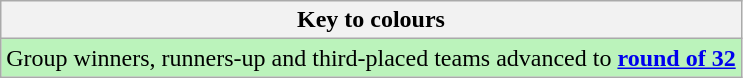<table class="wikitable">
<tr>
<th>Key to colours</th>
</tr>
<tr bgcolor=#BBF3BB>
<td>Group winners, runners-up and third-placed teams advanced to <strong><a href='#'>round of 32</a></strong></td>
</tr>
</table>
